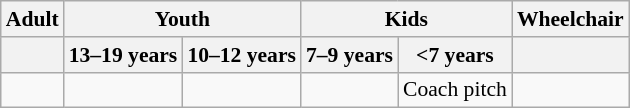<table class="wikitable" style="text-align:center; font-size:90%;">
<tr>
<th>Adult</th>
<th colspan=2>Youth</th>
<th colspan=2>Kids</th>
<th>Wheelchair</th>
</tr>
<tr>
<th></th>
<th>13–19 years</th>
<th>10–12 years</th>
<th>7–9 years</th>
<th><7 years</th>
<th></th>
</tr>
<tr>
<td></td>
<td></td>
<td></td>
<td></td>
<td>Coach pitch</td>
<td></td>
</tr>
</table>
